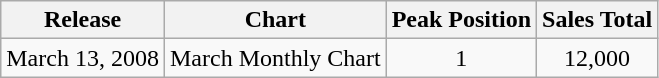<table class="wikitable">
<tr>
<th>Release</th>
<th>Chart</th>
<th>Peak Position</th>
<th>Sales Total</th>
</tr>
<tr>
<td>March 13, 2008</td>
<td>March Monthly Chart </td>
<td align="center">1</td>
<td align="center">12,000</td>
</tr>
</table>
